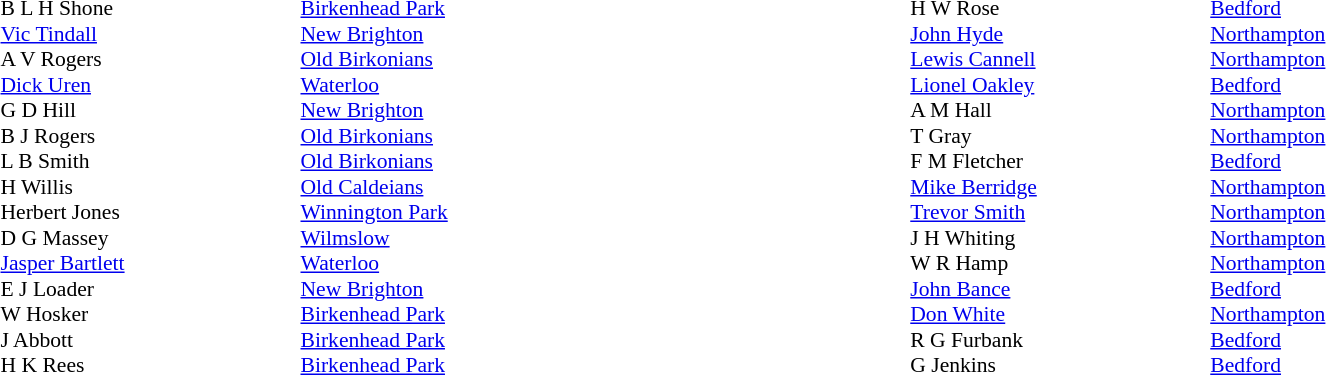<table width="80%">
<tr>
<td valign="top" width="50%"><br><table style="font-size: 90%" cellspacing="0" cellpadding="0">
<tr>
<th width="20"></th>
<th width="200"></th>
</tr>
<tr>
<td></td>
<td>B L H Shone</td>
<td><a href='#'>Birkenhead Park</a></td>
</tr>
<tr>
<td></td>
<td><a href='#'>Vic Tindall</a></td>
<td><a href='#'>New Brighton</a></td>
</tr>
<tr>
<td></td>
<td>A V Rogers</td>
<td><a href='#'>Old Birkonians</a></td>
</tr>
<tr>
<td></td>
<td><a href='#'>Dick Uren</a></td>
<td><a href='#'>Waterloo</a></td>
</tr>
<tr>
<td></td>
<td>G D Hill</td>
<td><a href='#'>New Brighton</a></td>
</tr>
<tr>
<td></td>
<td>B J Rogers</td>
<td><a href='#'>Old Birkonians</a></td>
</tr>
<tr>
<td></td>
<td>L B Smith</td>
<td><a href='#'>Old Birkonians</a></td>
</tr>
<tr>
<td></td>
<td>H Willis</td>
<td><a href='#'>Old Caldeians</a></td>
</tr>
<tr>
<td></td>
<td>Herbert Jones</td>
<td><a href='#'>Winnington Park</a></td>
</tr>
<tr>
<td></td>
<td>D G Massey</td>
<td><a href='#'>Wilmslow</a></td>
</tr>
<tr>
<td></td>
<td><a href='#'>Jasper Bartlett</a></td>
<td><a href='#'>Waterloo</a></td>
</tr>
<tr>
<td></td>
<td>E J Loader</td>
<td><a href='#'>New Brighton</a></td>
</tr>
<tr>
<td></td>
<td>W Hosker</td>
<td><a href='#'>Birkenhead Park</a></td>
</tr>
<tr>
<td></td>
<td>J Abbott</td>
<td><a href='#'>Birkenhead Park</a></td>
</tr>
<tr>
<td></td>
<td>H K Rees</td>
<td><a href='#'>Birkenhead Park</a></td>
</tr>
<tr>
</tr>
</table>
</td>
<td valign="top" width="50%"><br><table style="font-size: 90%" cellspacing="0" cellpadding="0" align="center">
<tr>
<th width="20"></th>
<th width="200"></th>
</tr>
<tr>
<td></td>
<td>H W Rose</td>
<td><a href='#'>Bedford</a></td>
</tr>
<tr>
<td></td>
<td><a href='#'>John Hyde</a></td>
<td><a href='#'>Northampton</a></td>
</tr>
<tr>
<td></td>
<td><a href='#'>Lewis Cannell</a></td>
<td><a href='#'>Northampton</a></td>
</tr>
<tr>
<td></td>
<td><a href='#'>Lionel Oakley</a></td>
<td><a href='#'>Bedford</a></td>
</tr>
<tr>
<td></td>
<td>A M Hall</td>
<td><a href='#'>Northampton</a></td>
</tr>
<tr>
<td></td>
<td>T Gray</td>
<td><a href='#'>Northampton</a></td>
</tr>
<tr>
<td></td>
<td>F M Fletcher</td>
<td><a href='#'>Bedford</a></td>
</tr>
<tr>
<td></td>
<td><a href='#'>Mike Berridge</a></td>
<td><a href='#'>Northampton</a></td>
</tr>
<tr>
<td></td>
<td><a href='#'>Trevor Smith</a></td>
<td><a href='#'>Northampton</a></td>
</tr>
<tr>
<td></td>
<td>J H Whiting</td>
<td><a href='#'>Northampton</a></td>
</tr>
<tr>
<td></td>
<td>W R Hamp</td>
<td><a href='#'>Northampton</a></td>
</tr>
<tr>
<td></td>
<td><a href='#'>John Bance</a></td>
<td><a href='#'>Bedford</a></td>
</tr>
<tr>
<td></td>
<td><a href='#'>Don White</a></td>
<td><a href='#'>Northampton</a></td>
</tr>
<tr>
<td></td>
<td>R G Furbank</td>
<td><a href='#'>Bedford</a></td>
</tr>
<tr>
<td></td>
<td>G Jenkins</td>
<td><a href='#'>Bedford</a></td>
</tr>
<tr>
</tr>
</table>
</td>
</tr>
</table>
